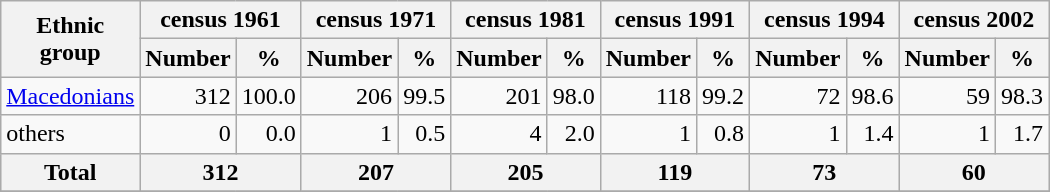<table class="wikitable">
<tr>
<th rowspan="2">Ethnic<br>group</th>
<th colspan="2">census 1961</th>
<th colspan="2">census 1971</th>
<th colspan="2">census 1981</th>
<th colspan="2">census 1991</th>
<th colspan="2">census 1994</th>
<th colspan="2">census 2002</th>
</tr>
<tr bgcolor="#e0e0e0">
<th>Number</th>
<th>%</th>
<th>Number</th>
<th>%</th>
<th>Number</th>
<th>%</th>
<th>Number</th>
<th>%</th>
<th>Number</th>
<th>%</th>
<th>Number</th>
<th>%</th>
</tr>
<tr>
<td><a href='#'>Macedonians</a></td>
<td align="right">312</td>
<td align="right">100.0</td>
<td align="right">206</td>
<td align="right">99.5</td>
<td align="right">201</td>
<td align="right">98.0</td>
<td align="right">118</td>
<td align="right">99.2</td>
<td align="right">72</td>
<td align="right">98.6</td>
<td align="right">59</td>
<td align="right">98.3</td>
</tr>
<tr>
<td>others</td>
<td align="right">0</td>
<td align="right">0.0</td>
<td align="right">1</td>
<td align="right">0.5</td>
<td align="right">4</td>
<td align="right">2.0</td>
<td align="right">1</td>
<td align="right">0.8</td>
<td align="right">1</td>
<td align="right">1.4</td>
<td align="right">1</td>
<td align="right">1.7</td>
</tr>
<tr bgcolor="#e0e0e0">
<th align="left">Total</th>
<th colspan="2">312</th>
<th colspan="2">207</th>
<th colspan="2">205</th>
<th colspan="2">119</th>
<th colspan="2">73</th>
<th colspan="2">60</th>
</tr>
<tr>
</tr>
</table>
